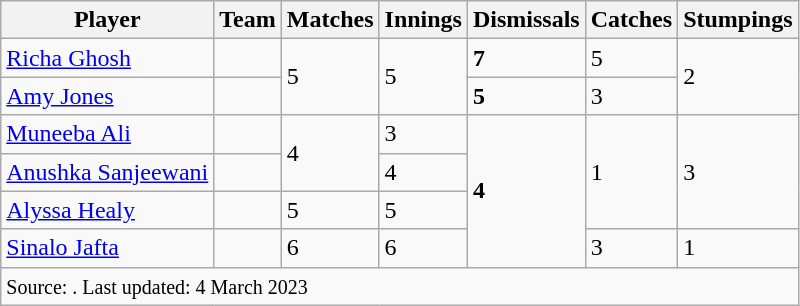<table class="wikitable sortable" style="text-align:left">
<tr>
<th class="unsortable">Player</th>
<th>Team</th>
<th>Matches</th>
<th>Innings</th>
<th>Dismissals</th>
<th>Catches</th>
<th>Stumpings</th>
</tr>
<tr>
<td><a href='#'>Richa Ghosh</a></td>
<td></td>
<td rowspan=2>5</td>
<td rowspan=2>5</td>
<td><strong>7</strong></td>
<td>5</td>
<td rowspan=2>2</td>
</tr>
<tr>
<td><a href='#'>Amy Jones</a></td>
<td></td>
<td><strong>5</strong></td>
<td>3</td>
</tr>
<tr>
<td><a href='#'>Muneeba Ali</a></td>
<td></td>
<td rowspan=2>4</td>
<td>3</td>
<td rowspan=4><strong>4</strong></td>
<td rowspan=3>1</td>
<td rowspan=3>3</td>
</tr>
<tr>
<td><a href='#'>Anushka Sanjeewani</a></td>
<td></td>
<td>4</td>
</tr>
<tr>
<td><a href='#'>Alyssa Healy</a></td>
<td></td>
<td>5</td>
<td>5</td>
</tr>
<tr>
<td><a href='#'>Sinalo Jafta</a></td>
<td></td>
<td>6</td>
<td>6</td>
<td>3</td>
<td>1</td>
</tr>
<tr>
<td colspan=7><small>Source: . Last updated: 4 March 2023</small></td>
</tr>
</table>
